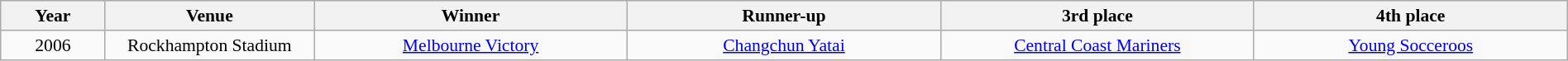<table class="wikitable" style="font-size:90%; width: 100%; text-align: center;">
<tr>
<th width=5%>Year</th>
<th width=10%>Venue</th>
<th width=15%>Winner</th>
<th width=15%>Runner-up</th>
<th width=15%>3rd place</th>
<th width=15%>4th place</th>
</tr>
<tr>
<td>2006</td>
<td>Rockhampton Stadium</td>
<td> <a href='#'>Melbourne Victory</a></td>
<td> <a href='#'>Changchun Yatai</a></td>
<td> <a href='#'>Central Coast Mariners</a></td>
<td> <a href='#'>Young Socceroos</a></td>
</tr>
</table>
